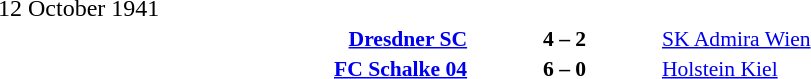<table width=100% cellspacing=1>
<tr>
<th width=25%></th>
<th width=10%></th>
<th width=25%></th>
<th></th>
</tr>
<tr>
<td>12 October 1941</td>
</tr>
<tr style=font-size:90%>
<td align=right><strong><a href='#'>Dresdner SC</a></strong></td>
<td align=center><strong>4 – 2</strong></td>
<td><a href='#'>SK Admira Wien</a></td>
</tr>
<tr style=font-size:90%>
<td align=right><strong><a href='#'>FC Schalke 04</a></strong></td>
<td align=center><strong>6 – 0</strong></td>
<td><a href='#'>Holstein Kiel</a></td>
</tr>
</table>
